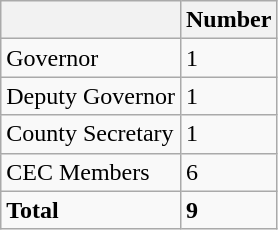<table class="wikitable">
<tr>
<th></th>
<th>Number</th>
</tr>
<tr>
<td>Governor</td>
<td>1</td>
</tr>
<tr>
<td>Deputy Governor</td>
<td>1</td>
</tr>
<tr>
<td>County Secretary</td>
<td>1</td>
</tr>
<tr>
<td>CEC Members</td>
<td>6</td>
</tr>
<tr>
<td><strong>Total</strong></td>
<td><strong>9</strong></td>
</tr>
</table>
